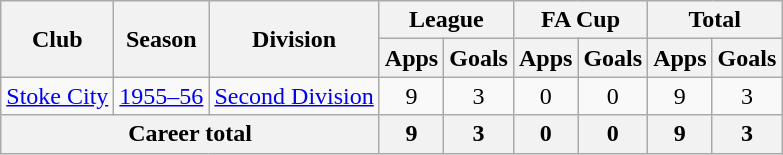<table class="wikitable" style="text-align: center;">
<tr>
<th rowspan="2">Club</th>
<th rowspan="2">Season</th>
<th rowspan="2">Division</th>
<th colspan="2">League</th>
<th colspan="2">FA Cup</th>
<th colspan="2">Total</th>
</tr>
<tr>
<th>Apps</th>
<th>Goals</th>
<th>Apps</th>
<th>Goals</th>
<th>Apps</th>
<th>Goals</th>
</tr>
<tr>
<td><a href='#'>Stoke City</a></td>
<td><a href='#'>1955–56</a></td>
<td><a href='#'>Second Division</a></td>
<td>9</td>
<td>3</td>
<td>0</td>
<td>0</td>
<td>9</td>
<td>3</td>
</tr>
<tr>
<th colspan="3">Career total</th>
<th>9</th>
<th>3</th>
<th>0</th>
<th>0</th>
<th>9</th>
<th>3</th>
</tr>
</table>
